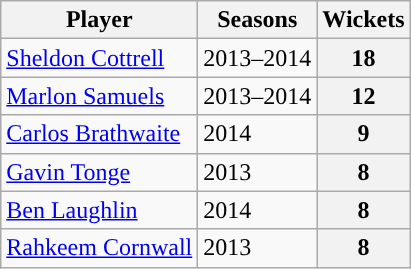<table class="wikitable">
<tr>
<th>Player</th>
<th>Seasons</th>
<th>Wickets</th>
</tr>
<tr>
<td><a href='#'>Sheldon Cottrell</a></td>
<td>2013–2014</td>
<th>18</th>
</tr>
<tr>
<td><a href='#'>Marlon Samuels</a></td>
<td>2013–2014</td>
<th>12</th>
</tr>
<tr>
<td><a href='#'>Carlos Brathwaite</a></td>
<td>2014</td>
<th>9</th>
</tr>
<tr>
<td><a href='#'>Gavin Tonge</a></td>
<td>2013</td>
<th>8</th>
</tr>
<tr>
<td><a href='#'>Ben Laughlin</a></td>
<td>2014</td>
<th>8</th>
</tr>
<tr>
<td><a href='#'>Rahkeem Cornwall</a></td>
<td>2013</td>
<th>8</th>
</tr>
</table>
